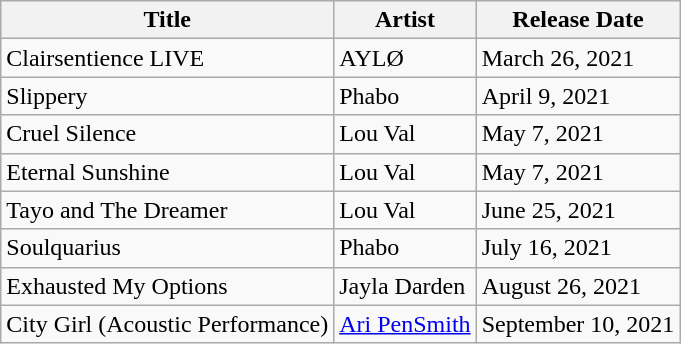<table class="wikitable">
<tr>
<th>Title</th>
<th>Artist</th>
<th>Release Date</th>
</tr>
<tr>
<td>Clairsentience LIVE</td>
<td>AYLØ</td>
<td>March 26, 2021</td>
</tr>
<tr>
<td>Slippery</td>
<td>Phabo</td>
<td>April 9, 2021</td>
</tr>
<tr>
<td>Cruel Silence</td>
<td>Lou Val</td>
<td>May 7, 2021</td>
</tr>
<tr>
<td>Eternal Sunshine</td>
<td>Lou Val</td>
<td>May 7, 2021</td>
</tr>
<tr>
<td>Tayo and The Dreamer</td>
<td>Lou Val</td>
<td>June 25, 2021</td>
</tr>
<tr>
<td>Soulquarius</td>
<td>Phabo</td>
<td>July 16, 2021</td>
</tr>
<tr>
<td>Exhausted My Options</td>
<td>Jayla Darden</td>
<td>August 26, 2021</td>
</tr>
<tr>
<td>City Girl (Acoustic Performance)</td>
<td><a href='#'>Ari PenSmith</a></td>
<td>September 10, 2021</td>
</tr>
</table>
